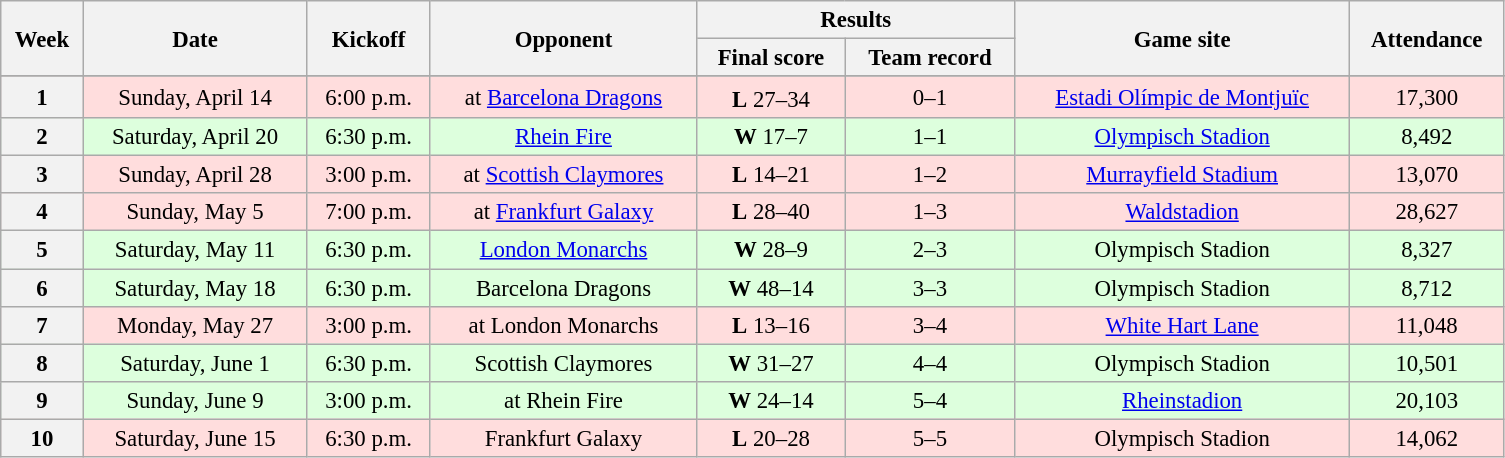<table class="wikitable" style="font-size:95%; text-align:center; width:66em">
<tr>
<th rowspan="2">Week</th>
<th rowspan="2">Date</th>
<th rowspan="2">Kickoff </th>
<th rowspan="2">Opponent</th>
<th colspan="2">Results</th>
<th rowspan="2">Game site</th>
<th rowspan="2">Attendance</th>
</tr>
<tr>
<th>Final score</th>
<th>Team record</th>
</tr>
<tr>
</tr>
<tr bgcolor="#FFDDDD">
<th>1</th>
<td>Sunday, April 14</td>
<td>6:00 p.m.</td>
<td>at <a href='#'>Barcelona Dragons</a></td>
<td><strong>L</strong> 27–34 <sup></sup></td>
<td>0–1</td>
<td><a href='#'>Estadi Olímpic de Montjuïc</a></td>
<td>17,300</td>
</tr>
<tr bgcolor="#DDFFDD">
<th>2</th>
<td>Saturday, April 20</td>
<td>6:30 p.m.</td>
<td><a href='#'>Rhein Fire</a></td>
<td><strong>W</strong> 17–7</td>
<td>1–1</td>
<td><a href='#'>Olympisch Stadion</a></td>
<td>8,492</td>
</tr>
<tr bgcolor="#FFDDDD">
<th>3</th>
<td>Sunday, April 28</td>
<td>3:00 p.m.</td>
<td>at <a href='#'>Scottish Claymores</a></td>
<td><strong>L</strong> 14–21</td>
<td>1–2</td>
<td><a href='#'>Murrayfield Stadium</a></td>
<td>13,070</td>
</tr>
<tr bgcolor="#FFDDDD">
<th>4</th>
<td>Sunday, May 5</td>
<td>7:00 p.m.</td>
<td>at <a href='#'>Frankfurt Galaxy</a></td>
<td><strong>L</strong> 28–40</td>
<td>1–3</td>
<td><a href='#'>Waldstadion</a></td>
<td>28,627</td>
</tr>
<tr bgcolor="#DDFFDD">
<th>5</th>
<td>Saturday, May 11</td>
<td>6:30 p.m.</td>
<td><a href='#'>London Monarchs</a></td>
<td><strong>W</strong> 28–9</td>
<td>2–3</td>
<td>Olympisch Stadion</td>
<td>8,327</td>
</tr>
<tr bgcolor="#DDFFDD">
<th>6</th>
<td>Saturday, May 18</td>
<td>6:30 p.m.</td>
<td>Barcelona Dragons</td>
<td><strong>W</strong> 48–14</td>
<td>3–3</td>
<td>Olympisch Stadion</td>
<td>8,712</td>
</tr>
<tr bgcolor="#FFDDDD">
<th>7</th>
<td>Monday, May 27</td>
<td>3:00 p.m.</td>
<td>at London Monarchs</td>
<td><strong>L</strong> 13–16</td>
<td>3–4</td>
<td><a href='#'>White Hart Lane</a></td>
<td>11,048</td>
</tr>
<tr bgcolor="#DDFFDD">
<th>8</th>
<td>Saturday, June 1</td>
<td>6:30 p.m.</td>
<td>Scottish Claymores</td>
<td><strong>W</strong> 31–27</td>
<td>4–4</td>
<td>Olympisch Stadion</td>
<td>10,501</td>
</tr>
<tr bgcolor="#DDFFDD">
<th>9</th>
<td>Sunday, June 9</td>
<td>3:00 p.m.</td>
<td>at Rhein Fire</td>
<td><strong>W</strong> 24–14</td>
<td>5–4</td>
<td><a href='#'>Rheinstadion</a></td>
<td>20,103</td>
</tr>
<tr bgcolor="#FFDDDD">
<th>10</th>
<td>Saturday, June 15</td>
<td>6:30 p.m.</td>
<td>Frankfurt Galaxy</td>
<td><strong>L</strong> 20–28</td>
<td>5–5</td>
<td>Olympisch Stadion</td>
<td>14,062</td>
</tr>
</table>
